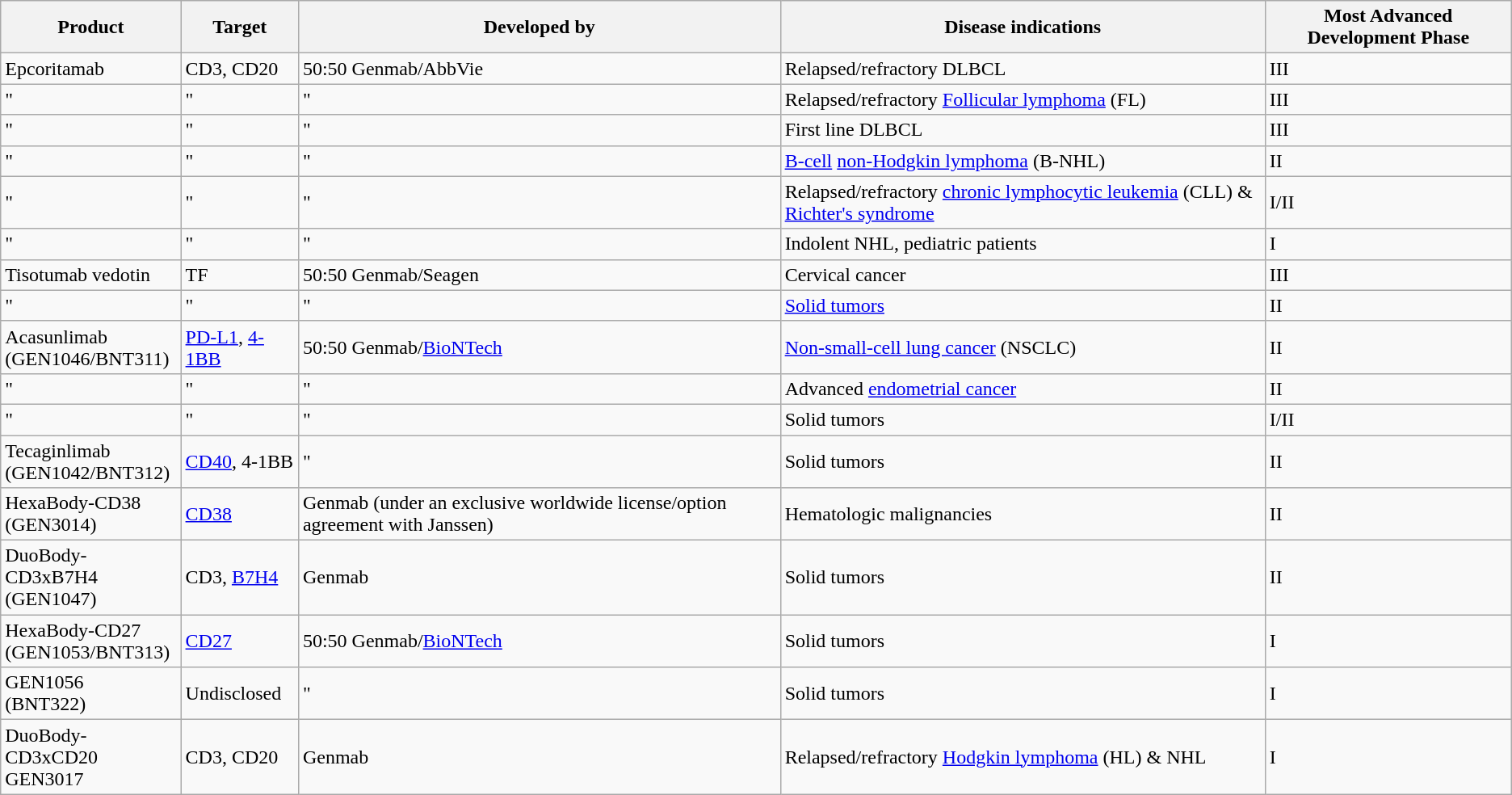<table class="wikitable">
<tr>
<th>Product</th>
<th>Target</th>
<th>Developed by</th>
<th>Disease indications</th>
<th>Most Advanced Development Phase</th>
</tr>
<tr>
<td>Epcoritamab</td>
<td>CD3, CD20</td>
<td>50:50 Genmab/AbbVie</td>
<td>Relapsed/refractory DLBCL</td>
<td>III</td>
</tr>
<tr>
<td>"</td>
<td>"</td>
<td>"</td>
<td>Relapsed/refractory <a href='#'>Follicular lymphoma</a> (FL)</td>
<td>III</td>
</tr>
<tr>
<td>"</td>
<td>"</td>
<td>"</td>
<td>First line DLBCL</td>
<td>III</td>
</tr>
<tr>
<td>"</td>
<td>"</td>
<td>"</td>
<td><a href='#'>B-cell</a> <a href='#'>non-Hodgkin lymphoma</a> (B-NHL)</td>
<td>II</td>
</tr>
<tr>
<td>"</td>
<td>"</td>
<td>"</td>
<td>Relapsed/refractory <a href='#'>chronic lymphocytic leukemia</a> (CLL) & <a href='#'>Richter's syndrome</a></td>
<td>I/II</td>
</tr>
<tr>
<td>"</td>
<td>"</td>
<td>"</td>
<td>Indolent NHL, pediatric patients</td>
<td>I</td>
</tr>
<tr>
<td>Tisotumab vedotin</td>
<td>TF</td>
<td>50:50 Genmab/Seagen</td>
<td>Cervical cancer</td>
<td>III</td>
</tr>
<tr>
<td>"</td>
<td>"</td>
<td>"</td>
<td><a href='#'>Solid tumors</a></td>
<td>II</td>
</tr>
<tr>
<td>Acasunlimab<br>(GEN1046/BNT311)</td>
<td><a href='#'>PD-L1</a>, <a href='#'>4-1BB</a></td>
<td>50:50 Genmab/<a href='#'>BioNTech</a></td>
<td><a href='#'>Non-small-cell lung cancer</a> (NSCLC)</td>
<td>II</td>
</tr>
<tr>
<td>"</td>
<td>"</td>
<td>"</td>
<td>Advanced <a href='#'>endometrial cancer</a></td>
<td>II</td>
</tr>
<tr>
<td>"</td>
<td>"</td>
<td>"</td>
<td>Solid tumors</td>
<td>I/II</td>
</tr>
<tr>
<td>Tecaginlimab<br>(GEN1042/BNT312)</td>
<td><a href='#'>CD40</a>, 4-1BB</td>
<td>"</td>
<td>Solid tumors</td>
<td>II</td>
</tr>
<tr>
<td>HexaBody-CD38<br>(GEN3014)</td>
<td><a href='#'>CD38</a></td>
<td>Genmab (under an exclusive worldwide license/option agreement with Janssen)</td>
<td>Hematologic malignancies</td>
<td>II</td>
</tr>
<tr>
<td>DuoBody-CD3xB7H4<br>(GEN1047)</td>
<td>CD3, <a href='#'>B7H4</a></td>
<td>Genmab</td>
<td>Solid tumors</td>
<td>II</td>
</tr>
<tr>
<td>HexaBody-CD27<br>(GEN1053/BNT313)</td>
<td><a href='#'>CD27</a></td>
<td>50:50 Genmab/<a href='#'>BioNTech</a></td>
<td>Solid tumors</td>
<td>I</td>
</tr>
<tr>
<td>GEN1056<br>(BNT322)</td>
<td>Undisclosed</td>
<td>"</td>
<td>Solid tumors</td>
<td>I</td>
</tr>
<tr>
<td>DuoBody-CD3xCD20<br>GEN3017</td>
<td>CD3, CD20</td>
<td>Genmab</td>
<td>Relapsed/refractory <a href='#'>Hodgkin lymphoma</a> (HL) & NHL</td>
<td>I</td>
</tr>
</table>
